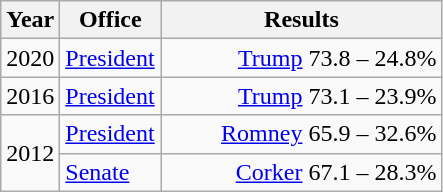<table class=wikitable>
<tr>
<th width="30">Year</th>
<th width="60">Office</th>
<th width="180">Results</th>
</tr>
<tr>
<td>2020</td>
<td><a href='#'>President</a></td>
<td align="right" ><a href='#'>Trump</a> 73.8 – 24.8%</td>
</tr>
<tr>
<td>2016</td>
<td><a href='#'>President</a></td>
<td align="right" ><a href='#'>Trump</a> 73.1 – 23.9%</td>
</tr>
<tr>
<td rowspan="2">2012</td>
<td><a href='#'>President</a></td>
<td align="right" ><a href='#'>Romney</a> 65.9 – 32.6%</td>
</tr>
<tr>
<td><a href='#'>Senate</a></td>
<td align="right" ><a href='#'>Corker</a> 67.1 – 28.3%</td>
</tr>
</table>
